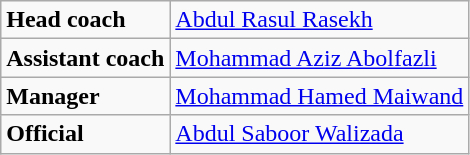<table class=wikitable>
<tr>
<td><strong>Head coach</strong></td>
<td> <a href='#'>Abdul Rasul Rasekh</a></td>
</tr>
<tr>
<td><strong>Assistant coach</strong></td>
<td>  <a href='#'>Mohammad Aziz Abolfazli</a></td>
</tr>
<tr>
<td><strong>Manager</strong></td>
<td>  <a href='#'>Mohammad Hamed Maiwand</a></td>
</tr>
<tr>
<td><strong>Official</strong></td>
<td>  <a href='#'>Abdul Saboor Walizada</a></td>
</tr>
</table>
